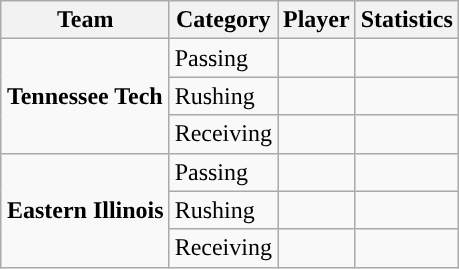<table class="wikitable" style="float: right;">
<tr>
<th>Team</th>
<th>Category</th>
<th>Player</th>
<th>Statistics</th>
</tr>
<tr>
<td rowspan=3><strong>Tennessee Tech</strong></td>
<td>Passing</td>
<td></td>
<td></td>
</tr>
<tr>
<td>Rushing</td>
<td></td>
<td></td>
</tr>
<tr>
<td>Receiving</td>
<td></td>
<td></td>
</tr>
<tr>
<td rowspan=3><strong>Eastern Illinois</strong></td>
<td>Passing</td>
<td></td>
<td></td>
</tr>
<tr>
<td>Rushing</td>
<td></td>
<td></td>
</tr>
<tr>
<td>Receiving</td>
<td></td>
<td></td>
</tr>
</table>
